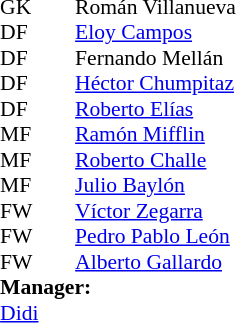<table style="font-size:90%; margin:0.2em auto;" cellspacing="0" cellpadding="0">
<tr>
<th width="25"></th>
<th width="25"></th>
</tr>
<tr>
<td>GK</td>
<td><strong> </strong></td>
<td>Román Villanueva</td>
</tr>
<tr>
<td>DF</td>
<td><strong> </strong></td>
<td><a href='#'>Eloy Campos</a></td>
</tr>
<tr>
<td>DF</td>
<td><strong> </strong></td>
<td>Fernando Mellán</td>
</tr>
<tr>
<td>DF</td>
<td><strong> </strong></td>
<td><a href='#'>Héctor Chumpitaz</a></td>
</tr>
<tr>
<td>DF</td>
<td><strong> </strong></td>
<td><a href='#'>Roberto Elías</a></td>
</tr>
<tr>
<td>MF</td>
<td><strong> </strong></td>
<td><a href='#'>Ramón Mifflin</a></td>
</tr>
<tr>
<td>MF</td>
<td><strong> </strong></td>
<td><a href='#'>Roberto Challe</a></td>
</tr>
<tr>
<td>MF</td>
<td><strong> </strong></td>
<td><a href='#'>Julio Baylón</a></td>
</tr>
<tr>
<td>FW</td>
<td><strong> </strong></td>
<td><a href='#'>Víctor Zegarra</a></td>
</tr>
<tr>
<td>FW</td>
<td><strong> </strong></td>
<td><a href='#'>Pedro Pablo León</a></td>
</tr>
<tr>
<td>FW</td>
<td><strong> </strong></td>
<td><a href='#'>Alberto Gallardo</a></td>
</tr>
<tr>
<td colspan=3><strong>Manager:</strong></td>
</tr>
<tr>
<td colspan=4> <a href='#'>Didi</a></td>
</tr>
</table>
